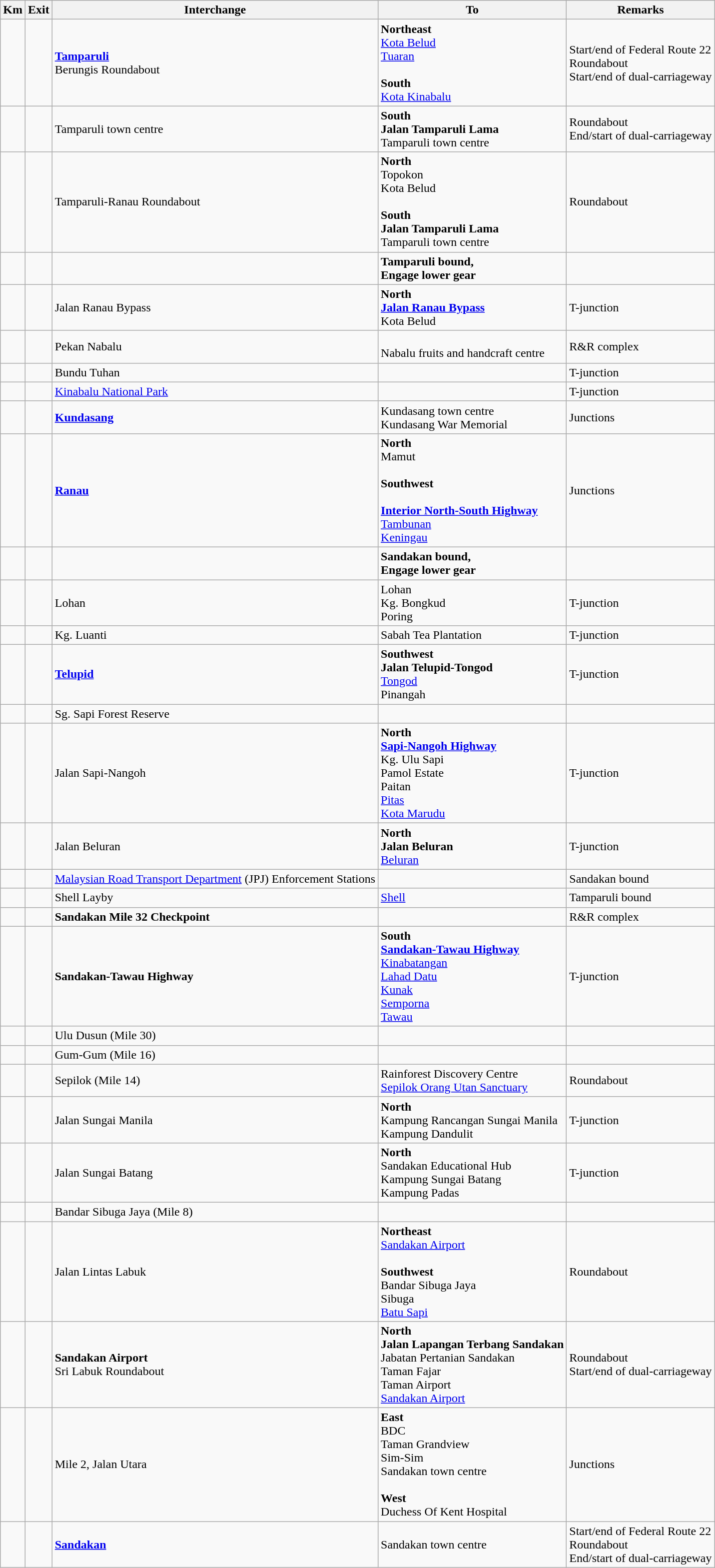<table class="wikitable">
<tr>
<th>Km</th>
<th>Exit</th>
<th>Interchange</th>
<th>To</th>
<th>Remarks</th>
</tr>
<tr>
<td></td>
<td></td>
<td><strong><a href='#'>Tamparuli</a></strong><br>Berungis Roundabout</td>
<td><strong>Northeast</strong><br>  <a href='#'>Kota Belud</a><br>  <a href='#'>Tuaran</a><br><br><strong>South </strong><br>  <a href='#'>Kota Kinabalu</a></td>
<td>Start/end of Federal Route 22<br>Roundabout<br>Start/end of dual-carriageway</td>
</tr>
<tr>
<td></td>
<td></td>
<td>Tamparuli town centre</td>
<td><strong>South </strong><br><strong>Jalan Tamparuli Lama</strong><br>Tamparuli town centre</td>
<td>Roundabout<br>End/start of dual-carriageway</td>
</tr>
<tr>
<td></td>
<td></td>
<td>Tamparuli-Ranau Roundabout</td>
<td><strong>North</strong><br>Topokon<br> Kota Belud<br><br><strong>South </strong><br><strong>Jalan Tamparuli Lama</strong><br>Tamparuli town centre</td>
<td>Roundabout</td>
</tr>
<tr>
<td></td>
<td></td>
<td></td>
<td><strong>Tamparuli bound,<br>Engage lower gear</strong></td>
</tr>
<tr>
<td></td>
<td></td>
<td>Jalan Ranau Bypass</td>
<td><strong>North</strong><br> <strong><a href='#'>Jalan Ranau Bypass</a></strong><br>Kota Belud</td>
<td>T-junction</td>
</tr>
<tr>
<td></td>
<td></td>
<td>Pekan Nabalu</td>
<td>   <br>Nabalu fruits and handcraft centre</td>
<td>R&R complex</td>
</tr>
<tr>
<td></td>
<td></td>
<td>Bundu Tuhan</td>
<td></td>
<td>T-junction</td>
</tr>
<tr>
<td></td>
<td></td>
<td><a href='#'>Kinabalu National Park</a></td>
<td></td>
<td>T-junction</td>
</tr>
<tr>
<td></td>
<td></td>
<td><strong><a href='#'>Kundasang</a></strong></td>
<td>Kundasang town centre<br>Kundasang War Memorial</td>
<td>Junctions</td>
</tr>
<tr>
<td></td>
<td></td>
<td><strong><a href='#'>Ranau</a></strong></td>
<td><strong>North</strong><br>Mamut<br><br><strong>Southwest</strong><br><br> <strong><a href='#'>Interior North-South Highway</a></strong><br><a href='#'>Tambunan</a><br><a href='#'>Keningau</a></td>
<td>Junctions</td>
</tr>
<tr>
<td></td>
<td></td>
<td></td>
<td><strong>Sandakan bound,<br>Engage lower gear</strong></td>
</tr>
<tr>
<td></td>
<td></td>
<td>Lohan</td>
<td>Lohan<br>Kg. Bongkud<br>Poring</td>
<td>T-junction</td>
</tr>
<tr>
<td></td>
<td></td>
<td>Kg. Luanti</td>
<td>Sabah Tea Plantation</td>
<td>T-junction</td>
</tr>
<tr>
<td></td>
<td></td>
<td><strong><a href='#'>Telupid</a></strong></td>
<td><strong>Southwest</strong><br><strong>Jalan Telupid-Tongod</strong><br><a href='#'>Tongod</a><br>Pinangah</td>
<td>T-junction</td>
</tr>
<tr>
<td></td>
<td></td>
<td>Sg. Sapi Forest Reserve</td>
<td></td>
<td></td>
</tr>
<tr>
<td></td>
<td></td>
<td>Jalan Sapi-Nangoh</td>
<td><strong>North</strong><br> <strong><a href='#'>Sapi-Nangoh Highway</a></strong><br>Kg. Ulu Sapi<br>Pamol Estate<br>Paitan<br><a href='#'>Pitas</a><br><a href='#'>Kota Marudu</a></td>
<td>T-junction</td>
</tr>
<tr>
<td></td>
<td></td>
<td>Jalan Beluran</td>
<td><strong>North</strong><br><strong>Jalan Beluran</strong><br><a href='#'>Beluran</a></td>
<td>T-junction</td>
</tr>
<tr>
<td></td>
<td></td>
<td> <a href='#'>Malaysian Road Transport Department</a> (JPJ) Enforcement Stations</td>
<td></td>
<td>Sandakan bound</td>
</tr>
<tr>
<td></td>
<td></td>
<td> Shell Layby</td>
<td>  <a href='#'>Shell</a></td>
<td>Tamparuli bound</td>
</tr>
<tr>
<td></td>
<td></td>
<td><strong>Sandakan Mile 32 Checkpoint</strong></td>
<td>   </td>
<td>R&R complex</td>
</tr>
<tr>
<td></td>
<td></td>
<td><strong>Sandakan-Tawau Highway</strong></td>
<td><strong>South </strong><br> <strong><a href='#'>Sandakan-Tawau Highway</a></strong><br><a href='#'>Kinabatangan</a><br><a href='#'>Lahad Datu</a><br><a href='#'>Kunak</a><br><a href='#'>Semporna</a><br><a href='#'>Tawau</a></td>
<td>T-junction</td>
</tr>
<tr>
<td></td>
<td></td>
<td>Ulu Dusun (Mile 30)</td>
<td></td>
<td></td>
</tr>
<tr>
<td></td>
<td></td>
<td>Gum-Gum (Mile 16)</td>
<td></td>
<td></td>
</tr>
<tr>
<td></td>
<td></td>
<td>Sepilok (Mile 14)</td>
<td>Rainforest Discovery Centre<br><a href='#'>Sepilok Orang Utan Sanctuary</a></td>
<td>Roundabout</td>
</tr>
<tr>
<td></td>
<td></td>
<td>Jalan Sungai Manila</td>
<td><strong>North</strong><br>Kampung Rancangan Sungai Manila<br>Kampung Dandulit</td>
<td>T-junction</td>
</tr>
<tr>
<td></td>
<td></td>
<td>Jalan Sungai Batang</td>
<td><strong>North</strong><br>Sandakan Educational Hub<br>Kampung Sungai Batang<br>Kampung Padas</td>
<td>T-junction</td>
</tr>
<tr>
<td></td>
<td></td>
<td>Bandar Sibuga Jaya (Mile 8)</td>
<td></td>
<td></td>
</tr>
<tr>
<td></td>
<td></td>
<td>Jalan Lintas Labuk</td>
<td><strong>Northeast</strong><br><a href='#'>Sandakan Airport</a> <br><br><strong>Southwest</strong><br>Bandar Sibuga Jaya<br>Sibuga<br><a href='#'>Batu Sapi</a></td>
<td>Roundabout</td>
</tr>
<tr>
<td></td>
<td></td>
<td><strong>Sandakan Airport</strong><br>Sri Labuk Roundabout</td>
<td><strong>North</strong><br><strong>Jalan Lapangan Terbang Sandakan</strong><br>Jabatan Pertanian Sandakan<br>Taman Fajar<br>Taman Airport<br> <a href='#'>Sandakan Airport</a> </td>
<td>Roundabout<br>Start/end of dual-carriageway</td>
</tr>
<tr>
<td></td>
<td></td>
<td>Mile 2, Jalan Utara</td>
<td><strong>East</strong><br>BDC<br>Taman Grandview<br>Sim-Sim<br>Sandakan town centre<br><br><strong>West</strong><br>  Duchess Of Kent Hospital</td>
<td>Junctions</td>
</tr>
<tr>
<td></td>
<td></td>
<td><strong><a href='#'>Sandakan</a></strong></td>
<td>Sandakan town centre</td>
<td>Start/end of Federal Route 22<br>Roundabout<br>End/start of dual-carriageway</td>
</tr>
</table>
